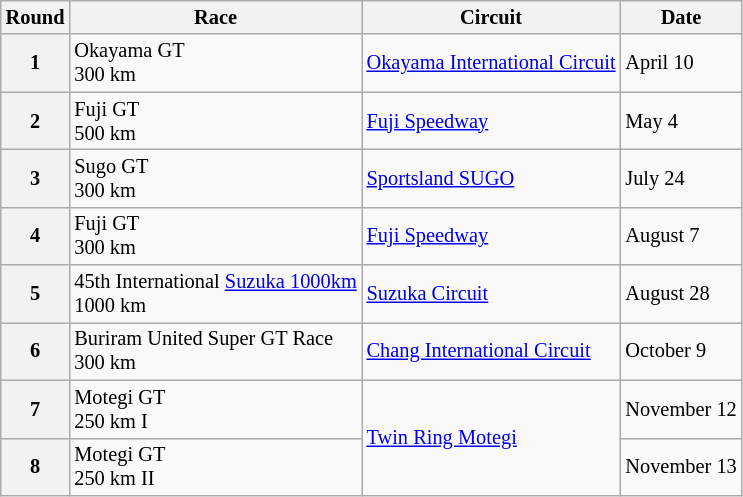<table class="wikitable" style="font-size: 85%;">
<tr>
<th>Round</th>
<th>Race</th>
<th>Circuit</th>
<th>Date</th>
</tr>
<tr>
<th>1</th>
<td>Okayama GT<br>300 km</td>
<td> <a href='#'>Okayama International Circuit</a></td>
<td>April 10</td>
</tr>
<tr>
<th>2</th>
<td>Fuji GT <br>500 km</td>
<td> <a href='#'>Fuji Speedway</a></td>
<td>May 4</td>
</tr>
<tr>
<th>3</th>
<td>Sugo GT<br>300 km</td>
<td> <a href='#'>Sportsland SUGO</a></td>
<td>July 24</td>
</tr>
<tr>
<th>4</th>
<td>Fuji GT <br>300 km</td>
<td> <a href='#'>Fuji Speedway</a></td>
<td>August 7</td>
</tr>
<tr>
<th>5</th>
<td>45th International <a href='#'>Suzuka 1000km</a><br>1000 km</td>
<td> <a href='#'>Suzuka Circuit</a></td>
<td>August 28</td>
</tr>
<tr>
<th>6</th>
<td>Buriram United Super GT Race<br>300 km</td>
<td> <a href='#'>Chang International Circuit</a></td>
<td>October 9</td>
</tr>
<tr>
<th>7</th>
<td>Motegi GT<br>250 km I</td>
<td rowspan=2> <a href='#'>Twin Ring Motegi</a></td>
<td>November 12</td>
</tr>
<tr>
<th>8</th>
<td>Motegi GT<br>250 km II</td>
<td>November 13</td>
</tr>
</table>
